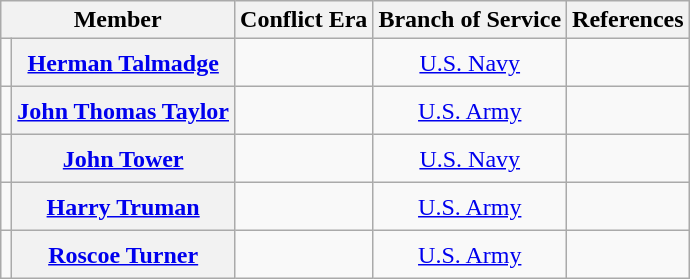<table class=wikitable style="text-align:center">
<tr>
<th scope="col" colspan="2">Member</th>
<th scope="col">Conflict Era</th>
<th scope="col">Branch of Service</th>
<th scope="col">References</th>
</tr>
<tr style="height:2em;">
<td></td>
<th scope="row"><a href='#'>Herman Talmadge</a></th>
<td></td>
<td><a href='#'>U.S. Navy</a></td>
<td></td>
</tr>
<tr style="height:2em;">
<td></td>
<th scope="row"><a href='#'>John Thomas Taylor</a></th>
<td></td>
<td><a href='#'>U.S. Army</a></td>
<td></td>
</tr>
<tr style="height:2em;">
<td></td>
<th scope="row"><a href='#'>John Tower</a></th>
<td></td>
<td><a href='#'>U.S. Navy</a></td>
<td></td>
</tr>
<tr style="height:2em;">
<td></td>
<th scope="row"><a href='#'>Harry Truman</a></th>
<td></td>
<td><a href='#'>U.S. Army</a></td>
<td></td>
</tr>
<tr style="height:2em;">
<td></td>
<th scope="row"><a href='#'>Roscoe Turner</a></th>
<td></td>
<td><a href='#'>U.S. Army</a></td>
<td></td>
</tr>
</table>
